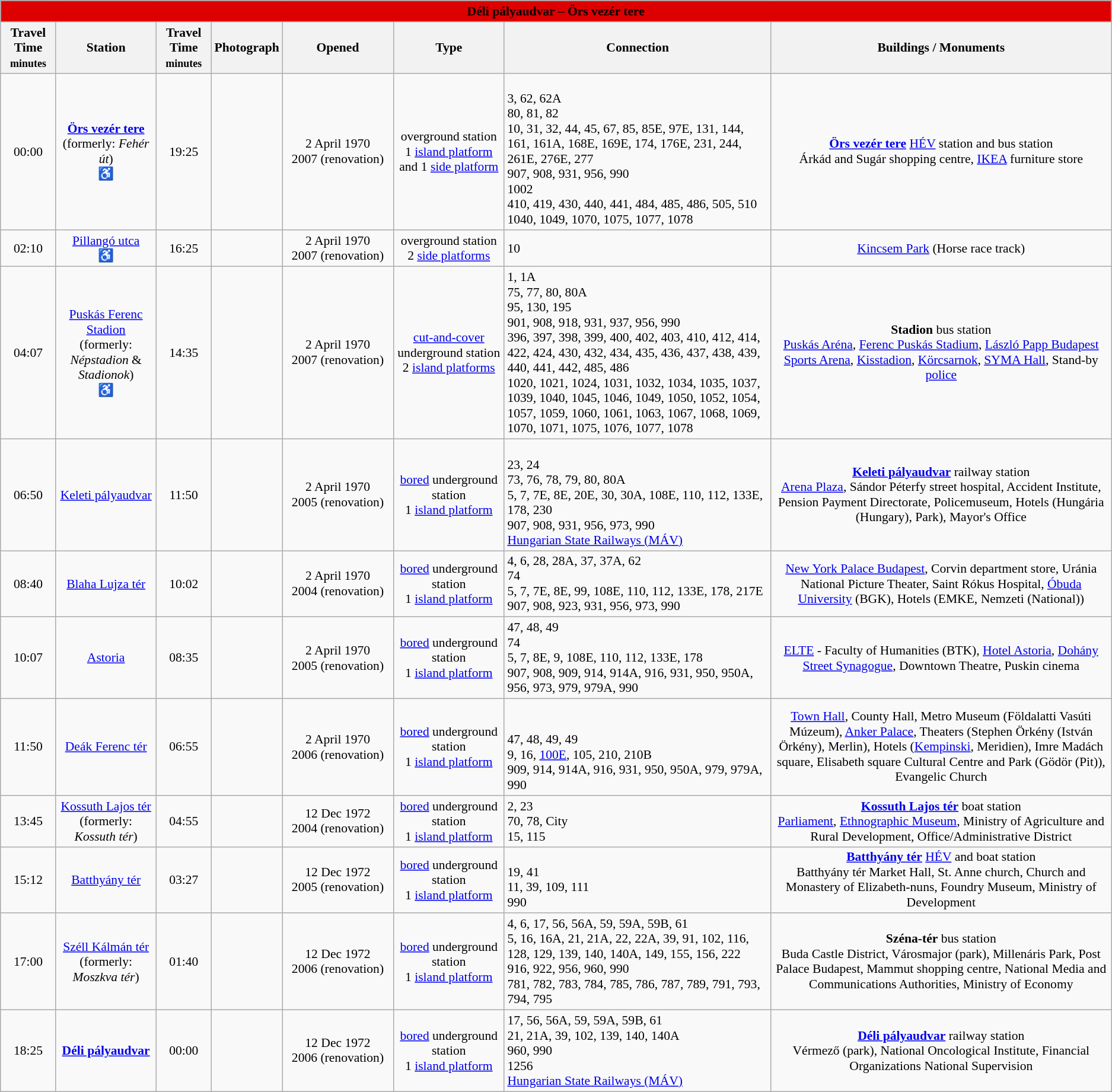<table class=wikitable style="font-size: 90%; text-align:center">
<tr>
<td colspan="8" style="background-color:#DD0000;text-align:center;font-weight:bold"><span>  Déli pályaudvar – Örs vezér tere</span></td>
</tr>
<tr>
<th width="5%">Travel Time<br><small>minutes</small></th>
<th width="9%">Station</th>
<th width="5%">Travel Time<br><small>minutes</small></th>
<th>Photograph</th>
<th width="10%">Opened</th>
<th width="10%">Type</th>
<th width="24%">Connection</th>
<th>Buildings / Monuments</th>
</tr>
<tr>
<td>00:00</td>
<td><strong><a href='#'>Örs vezér tere</a></strong> <br>(formerly: <em>Fehér út</em>)<br><span>♿</span></td>
<td>19:25</td>
<td></td>
<td>2 April 1970<br>2007 (renovation)</td>
<td>overground station<br>1 <a href='#'>island platform</a><br>and 1 <a href='#'>side platform</a></td>
<td align=left> <br> 3, 62, 62A <br> 80, 81, 82<br> 10, 31, 32, 44, 45, 67, 85, 85E, 97E, 131, 144, 161, 161A, 168E, 169E, 174, 176E, 231, 244, 261E, 276E, 277<br> 907, 908, 931, 956, 990<br> 1002<br> 410, 419, 430, 440, 441, 484, 485, 486, 505, 510<br> 1040, 1049, 1070, 1075, 1077, 1078</td>
<td> <strong><a href='#'>Örs vezér tere</a></strong> <a href='#'>HÉV</a> station and bus station<br>Árkád and Sugár shopping centre, <a href='#'>IKEA</a> furniture store</td>
</tr>
<tr>
<td>02:10</td>
<td><a href='#'>Pillangó utca</a> <br><span>♿</span></td>
<td>16:25</td>
<td></td>
<td>2 April 1970<br>2007 (renovation)</td>
<td>overground station<br>2 <a href='#'>side platforms</a></td>
<td align=left> 10</td>
<td><a href='#'>Kincsem Park</a> (Horse race track)</td>
</tr>
<tr>
<td>04:07</td>
<td><a href='#'>Puskás Ferenc Stadion</a> <br>(formerly: <em>Népstadion</em> & <em>Stadionok</em>)<br><span>♿</span></td>
<td>14:35</td>
<td></td>
<td>2 April 1970<br>2007 (renovation)</td>
<td><a href='#'>cut-and-cover</a><br>underground station<br>2 <a href='#'>island platforms</a></td>
<td align=left> 1, 1A<br> 75, 77, 80, 80A<br> 95, 130, 195<br> 901, 908, 918, 931, 937, 956, 990<br> 396, 397, 398, 399, 400, 402, 403, 410, 412, 414, 422, 424, 430, 432, 434, 435, 436, 437, 438, 439, 440, 441, 442, 485, 486<br> 1020, 1021, 1024, 1031, 1032, 1034, 1035, 1037, 1039, 1040, 1045, 1046, 1049, 1050, 1052, 1054, 1057, 1059, 1060, 1061, 1063, 1067, 1068, 1069, 1070, 1071, 1075, 1076, 1077, 1078</td>
<td> <strong>Stadion</strong> bus station<br><a href='#'>Puskás Aréna</a>, <a href='#'>Ferenc Puskás Stadium</a>, <a href='#'>László Papp Budapest Sports Arena</a>, <a href='#'>Kisstadion</a>, <a href='#'>Körcsarnok</a>, <a href='#'>SYMA Hall</a>, Stand-by <a href='#'>police</a></td>
</tr>
<tr>
<td>06:50</td>
<td><a href='#'>Keleti pályaudvar</a></td>
<td>11:50</td>
<td></td>
<td>2 April 1970<br>2005 (renovation)</td>
<td><a href='#'>bored</a> underground station<br>1 <a href='#'>island platform</a></td>
<td align=left><br> 23, 24<br> 73, 76, 78, 79, 80, 80A<br> 5, 7, 7E, 8E, 20E, 30, 30A, 108E, 110, 112, 133E, 178, 230<br> 907, 908, 931, 956, 973, 990<br> <a href='#'>Hungarian State Railways (MÁV)</a></td>
<td> <strong><a href='#'>Keleti pályaudvar</a></strong> railway station<br><a href='#'>Arena Plaza</a>,  Sándor Péterfy street hospital, Accident Institute, Pension Payment Directorate, Policemuseum, Hotels (Hungária (Hungary), Park), Mayor's Office</td>
</tr>
<tr>
<td>08:40</td>
<td><a href='#'>Blaha Lujza tér</a></td>
<td>10:02</td>
<td></td>
<td>2 April 1970<br>2004 (renovation)</td>
<td><a href='#'>bored</a> underground station<br>1 <a href='#'>island platform</a></td>
<td align=left> 4, 6, 28, 28A, 37, 37A, 62<br> 74<br> 5, 7, 7E, 8E, 99, 108E, 110, 112, 133E, 178, 217E<br> 907, 908, 923, 931, 956, 973, 990</td>
<td><a href='#'>New York Palace Budapest</a>, Corvin department store, Uránia National Picture Theater, Saint Rókus Hospital, <a href='#'>Óbuda University</a> (BGK), Hotels (EMKE, Nemzeti (National))</td>
</tr>
<tr>
<td>10:07</td>
<td><a href='#'>Astoria</a></td>
<td>08:35</td>
<td></td>
<td>2 April 1970<br>2005 (renovation)</td>
<td><a href='#'>bored</a> underground station<br>1 <a href='#'>island platform</a></td>
<td align=left> 47, 48, 49<br> 74<br> 5, 7, 8E, 9, 108E, 110, 112, 133E, 178<br> 907, 908, 909, 914, 914A, 916, 931, 950, 950A, 956, 973, 979, 979A, 990</td>
<td><a href='#'>ELTE</a> - Faculty of Humanities (BTK), <a href='#'>Hotel Astoria</a>, <a href='#'>Dohány Street Synagogue</a>, Downtown Theatre, Puskin cinema</td>
</tr>
<tr>
<td>11:50</td>
<td><a href='#'>Deák Ferenc tér</a></td>
<td>06:55</td>
<td></td>
<td>2 April 1970<br>2006 (renovation)</td>
<td><a href='#'>bored</a> underground station<br>1 <a href='#'>island platform</a></td>
<td align=left> <br><br> 47, 48, 49, 49<br> 9, 16, <a href='#'>100E</a>, 105, 210, 210B<br> 909, 914, 914A, 916, 931, 950, 950A, 979, 979A, 990</td>
<td><a href='#'>Town Hall</a>, County Hall, Metro Museum (Földalatti Vasúti Múzeum), <a href='#'>Anker Palace</a>, Theaters (Stephen Örkény (István Örkény), Merlin), Hotels (<a href='#'>Kempinski</a>, Meridien), Imre Madách square, Elisabeth square Cultural Centre and Park (Gödör (Pit)), Evangelic Church</td>
</tr>
<tr>
<td>13:45</td>
<td><a href='#'>Kossuth Lajos tér</a><br>(formerly: <em>Kossuth tér</em>)</td>
<td>04:55</td>
<td></td>
<td>12 Dec 1972<br>2004 (renovation)</td>
<td><a href='#'>bored</a> underground station<br>1 <a href='#'>island platform</a></td>
<td align=left> 2, 23<br> 70, 78, City<br> 15, 115<br>  </td>
<td> <strong><a href='#'>Kossuth Lajos tér</a></strong> boat station<br><a href='#'>Parliament</a>, <a href='#'>Ethnographic Museum</a>, Ministry of Agriculture and Rural Development, Office/Administrative District</td>
</tr>
<tr>
<td>15:12</td>
<td><a href='#'>Batthyány tér</a></td>
<td>03:27</td>
<td></td>
<td>12 Dec 1972<br>2005 (renovation)</td>
<td><a href='#'>bored</a> underground station<br>1 <a href='#'>island platform</a></td>
<td align=left><br> 19, 41<br> 11, 39, 109, 111<br> 990<br>   </td>
<td>  <strong><a href='#'>Batthyány tér</a></strong> <a href='#'>HÉV</a> and boat station<br>Batthyány tér Market Hall, St. Anne church, Church and Monastery of Elizabeth-nuns, Foundry Museum, Ministry of Development</td>
</tr>
<tr>
<td>17:00</td>
<td><a href='#'>Széll Kálmán tér</a><br>(formerly: <em>Moszkva tér</em>)</td>
<td>01:40</td>
<td></td>
<td>12 Dec 1972<br>2006 (renovation)</td>
<td><a href='#'>bored</a> underground station<br>1 <a href='#'>island platform</a></td>
<td align=left> 4, 6, 17, 56, 56A, 59, 59A, 59B, 61<br> 5, 16, 16A, 21, 21A, 22, 22A, 39, 91, 102, 116, 128, 129, 139, 140, 140A, 149, 155, 156, 222<br> 916, 922, 956, 960, 990<br> 781, 782, 783, 784, 785, 786, 787, 789, 791, 793, 794, 795</td>
<td> <strong>Széna-tér</strong> bus station<br>Buda Castle District, Városmajor (park), Millenáris Park, Post Palace Budapest, Mammut shopping centre, National Media and Communications Authorities, Ministry of Economy</td>
</tr>
<tr>
<td>18:25</td>
<td><strong><a href='#'>Déli pályaudvar</a></strong></td>
<td>00:00</td>
<td></td>
<td>12 Dec 1972<br>2006 (renovation)</td>
<td><a href='#'>bored</a> underground station<br>1 <a href='#'>island platform</a></td>
<td align=left> 17, 56, 56A, 59, 59A, 59B, 61<br> 21, 21A, 39, 102, 139, 140, 140A<br> 960, 990<br> 1256<br> <a href='#'>Hungarian State Railways (MÁV)</a></td>
<td> <strong><a href='#'>Déli pályaudvar</a></strong> railway station<br>Vérmező (park), National Oncological Institute, Financial Organizations National Supervision</td>
</tr>
</table>
